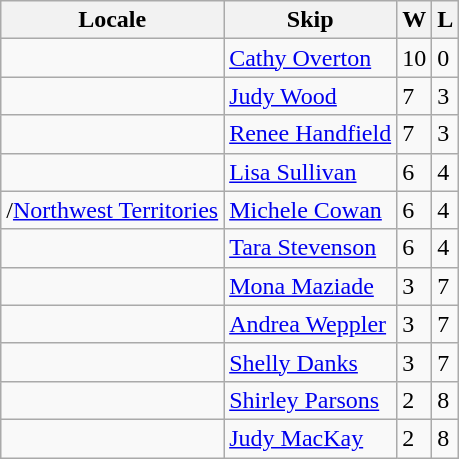<table class="wikitable" border="1">
<tr>
<th>Locale</th>
<th>Skip</th>
<th>W</th>
<th>L</th>
</tr>
<tr>
<td></td>
<td><a href='#'>Cathy Overton</a></td>
<td>10</td>
<td>0</td>
</tr>
<tr>
<td></td>
<td><a href='#'>Judy Wood</a></td>
<td>7</td>
<td>3</td>
</tr>
<tr>
<td></td>
<td><a href='#'>Renee Handfield</a></td>
<td>7</td>
<td>3</td>
</tr>
<tr>
<td></td>
<td><a href='#'>Lisa Sullivan</a></td>
<td>6</td>
<td>4</td>
</tr>
<tr>
<td>/<a href='#'>Northwest Territories</a></td>
<td><a href='#'>Michele Cowan</a></td>
<td>6</td>
<td>4</td>
</tr>
<tr>
<td></td>
<td><a href='#'>Tara Stevenson</a></td>
<td>6</td>
<td>4</td>
</tr>
<tr>
<td></td>
<td><a href='#'>Mona Maziade</a></td>
<td>3</td>
<td>7</td>
</tr>
<tr>
<td></td>
<td><a href='#'>Andrea Weppler</a></td>
<td>3</td>
<td>7</td>
</tr>
<tr>
<td></td>
<td><a href='#'>Shelly Danks</a></td>
<td>3</td>
<td>7</td>
</tr>
<tr>
<td></td>
<td><a href='#'>Shirley Parsons</a></td>
<td>2</td>
<td>8</td>
</tr>
<tr>
<td></td>
<td><a href='#'>Judy MacKay</a></td>
<td>2</td>
<td>8</td>
</tr>
</table>
